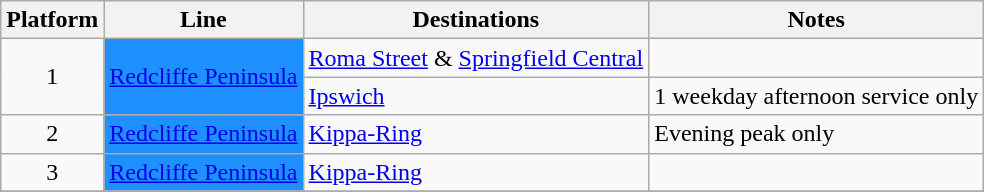<table class="wikitable" style="float: none; margin: 0.5em; ">
<tr>
<th>Platform</th>
<th>Line</th>
<th>Destinations</th>
<th>Notes</th>
</tr>
<tr>
<td rowspan="2" style="text-align:center;">1</td>
<td rowspan="2" style=background:#1e90ff><a href='#'><span>Redcliffe Peninsula</span></a></td>
<td><a href='#'>Roma Street</a> & <a href='#'>Springfield Central</a></td>
<td></td>
</tr>
<tr>
<td><a href='#'>Ipswich</a></td>
<td>1 weekday afternoon service only</td>
</tr>
<tr>
<td style="text-align:center;">2</td>
<td style=background:#1e90ff><a href='#'><span>Redcliffe Peninsula</span></a></td>
<td><a href='#'>Kippa-Ring</a></td>
<td>Evening peak only</td>
</tr>
<tr>
<td style="text-align:center;">3</td>
<td style=background:#1e90ff><a href='#'><span>Redcliffe Peninsula</span></a></td>
<td><a href='#'>Kippa-Ring</a></td>
<td></td>
</tr>
<tr>
</tr>
</table>
